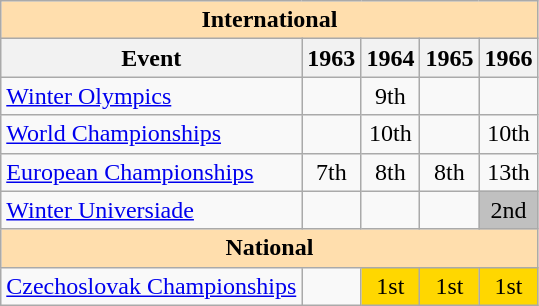<table class="wikitable" style="text-align:center">
<tr>
<th style="background-color: #ffdead; " colspan=5 align=center><strong>International</strong></th>
</tr>
<tr>
<th>Event</th>
<th>1963</th>
<th>1964</th>
<th>1965</th>
<th>1966</th>
</tr>
<tr>
<td align=left><a href='#'>Winter Olympics</a></td>
<td></td>
<td>9th</td>
<td></td>
<td></td>
</tr>
<tr>
<td align=left><a href='#'>World Championships</a></td>
<td></td>
<td>10th</td>
<td></td>
<td>10th</td>
</tr>
<tr>
<td align=left><a href='#'>European Championships</a></td>
<td>7th</td>
<td>8th</td>
<td>8th</td>
<td>13th</td>
</tr>
<tr>
<td align=left><a href='#'>Winter Universiade</a></td>
<td></td>
<td></td>
<td></td>
<td bgcolor=silver>2nd</td>
</tr>
<tr>
<th style="background-color: #ffdead; " colspan=5 align=center><strong>National</strong></th>
</tr>
<tr>
<td align=left><a href='#'>Czechoslovak Championships</a></td>
<td></td>
<td bgcolor=gold>1st</td>
<td bgcolor=gold>1st</td>
<td bgcolor=gold>1st</td>
</tr>
</table>
